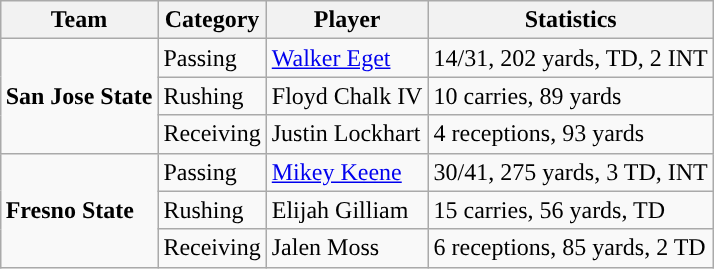<table class="wikitable" style="float: right;">
<tr>
<th>Team</th>
<th>Category</th>
<th>Player</th>
<th>Statistics</th>
</tr>
<tr>
<td rowspan=3><strong>San Jose State</strong></td>
<td>Passing</td>
<td><a href='#'>Walker Eget</a></td>
<td>14/31, 202 yards, TD, 2 INT</td>
</tr>
<tr>
<td>Rushing</td>
<td>Floyd Chalk IV</td>
<td>10 carries, 89 yards</td>
</tr>
<tr>
<td>Receiving</td>
<td>Justin Lockhart</td>
<td>4 receptions, 93 yards</td>
</tr>
<tr>
<td rowspan=3><strong>Fresno State</strong></td>
<td>Passing</td>
<td><a href='#'>Mikey Keene</a></td>
<td>30/41, 275 yards, 3 TD, INT</td>
</tr>
<tr>
<td>Rushing</td>
<td>Elijah Gilliam</td>
<td>15 carries, 56 yards, TD</td>
</tr>
<tr>
<td>Receiving</td>
<td>Jalen Moss</td>
<td>6 receptions, 85 yards, 2 TD</td>
</tr>
</table>
